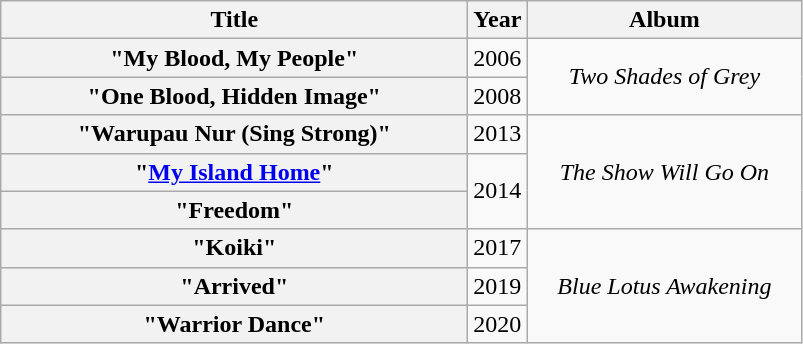<table class="wikitable plainrowheaders" style="text-align:center;" border="1">
<tr>
<th scope="col" style="width:19em;">Title</th>
<th scope="col" style="width:1em;">Year</th>
<th scope="col" style="width:11em;">Album</th>
</tr>
<tr>
<th scope="row">"My Blood, My People"</th>
<td>2006</td>
<td rowspan="2"><em>Two Shades of Grey</em></td>
</tr>
<tr>
<th scope="row">"One Blood, Hidden Image"</th>
<td>2008</td>
</tr>
<tr>
<th scope="row">"Warupau Nur (Sing Strong)" </th>
<td>2013</td>
<td rowspan="3"><em>The Show Will Go On</em></td>
</tr>
<tr>
<th scope="row">"<a href='#'>My Island Home</a>"</th>
<td rowspan="2">2014</td>
</tr>
<tr>
<th scope="row">"Freedom" </th>
</tr>
<tr>
<th scope="row">"Koiki" </th>
<td>2017</td>
<td rowspan="3"><em>Blue Lotus Awakening</em></td>
</tr>
<tr>
<th scope="row">"Arrived" </th>
<td>2019</td>
</tr>
<tr>
<th scope="row">"Warrior Dance" </th>
<td>2020</td>
</tr>
</table>
